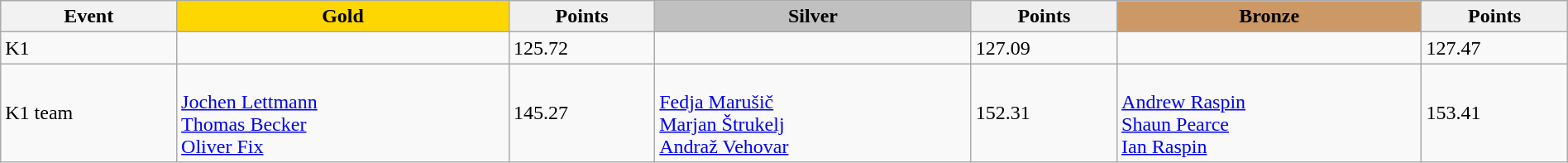<table class="wikitable" width=100%>
<tr>
<th>Event</th>
<td align=center bgcolor="gold"><strong>Gold</strong></td>
<td align=center bgcolor="EFEFEF"><strong>Points</strong></td>
<td align=center bgcolor="silver"><strong>Silver</strong></td>
<td align=center bgcolor="EFEFEF"><strong>Points</strong></td>
<td align=center bgcolor="CC9966"><strong>Bronze</strong></td>
<td align=center bgcolor="EFEFEF"><strong>Points</strong></td>
</tr>
<tr>
<td>K1</td>
<td></td>
<td>125.72</td>
<td></td>
<td>127.09</td>
<td></td>
<td>127.47</td>
</tr>
<tr>
<td>K1 team</td>
<td><br><a href='#'>Jochen Lettmann</a><br><a href='#'>Thomas Becker</a><br><a href='#'>Oliver Fix</a></td>
<td>145.27</td>
<td><br><a href='#'>Fedja Marušič</a><br><a href='#'>Marjan Štrukelj</a><br><a href='#'>Andraž Vehovar</a></td>
<td>152.31</td>
<td><br><a href='#'>Andrew Raspin</a><br><a href='#'>Shaun Pearce</a><br><a href='#'>Ian Raspin</a></td>
<td>153.41</td>
</tr>
</table>
